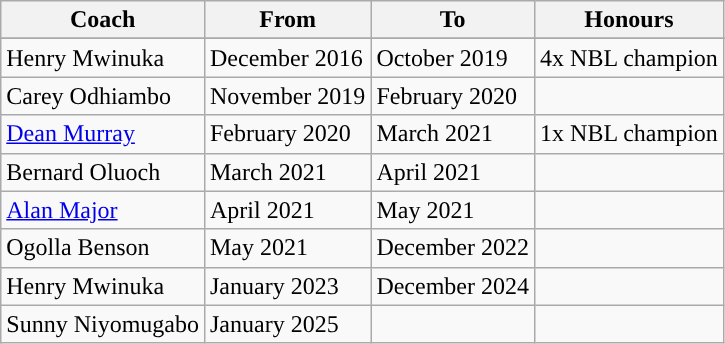<table class="wikitable sortable">
<tr>
<th>Coach</th>
<th>From</th>
<th>To</th>
<th>Honours</th>
</tr>
<tr>
</tr>
<tr>
<td> Henry Mwinuka</td>
<td>December 2016</td>
<td>October 2019</td>
<td>4x NBL champion</td>
</tr>
<tr>
<td> Carey Odhiambo</td>
<td>November 2019</td>
<td>February 2020</td>
<td></td>
</tr>
<tr>
<td> <a href='#'>Dean Murray</a></td>
<td>February 2020</td>
<td>March 2021</td>
<td>1x NBL champion</td>
</tr>
<tr>
<td> Bernard Oluoch</td>
<td>March 2021</td>
<td>April 2021</td>
<td></td>
</tr>
<tr>
<td> <a href='#'>Alan Major</a></td>
<td>April 2021</td>
<td>May 2021</td>
<td></td>
</tr>
<tr>
<td> Ogolla Benson</td>
<td>May 2021</td>
<td>December 2022</td>
<td></td>
</tr>
<tr>
<td> Henry Mwinuka</td>
<td>January 2023</td>
<td>December 2024</td>
<td></td>
</tr>
<tr>
<td> Sunny Niyomugabo</td>
<td>January 2025</td>
<td></td>
<td></td>
</tr>
</table>
